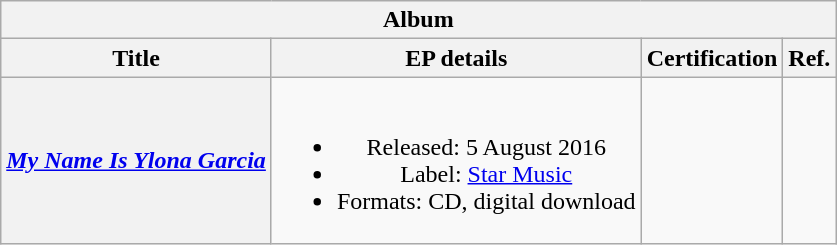<table class="wikitable plainrowheaders" style="text-align:center;">
<tr>
<th colspan="4">Album</th>
</tr>
<tr>
<th scope="col" rowspan="1">Title</th>
<th scope="col" rowspan="1">EP details</th>
<th scope="col" rowspan="1">Certification</th>
<th scope="col" rowspan="1">Ref.</th>
</tr>
<tr>
<th scope="row"><em><a href='#'>My Name Is Ylona Garcia</a></em></th>
<td><br><ul><li>Released: 5 August 2016</li><li>Label: <a href='#'>Star Music</a></li><li>Formats: CD, digital download</li></ul></td>
<td></td>
<td align=center></td>
</tr>
</table>
